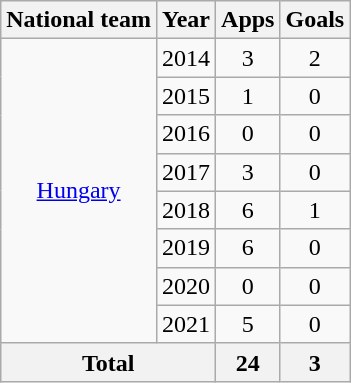<table class="wikitable" style="text-align:center">
<tr>
<th>National team</th>
<th>Year</th>
<th>Apps</th>
<th>Goals</th>
</tr>
<tr>
<td rowspan="8"><a href='#'>Hungary</a></td>
<td>2014</td>
<td>3</td>
<td>2</td>
</tr>
<tr>
<td>2015</td>
<td>1</td>
<td>0</td>
</tr>
<tr>
<td>2016</td>
<td>0</td>
<td>0</td>
</tr>
<tr>
<td>2017</td>
<td>3</td>
<td>0</td>
</tr>
<tr>
<td>2018</td>
<td>6</td>
<td>1</td>
</tr>
<tr>
<td>2019</td>
<td>6</td>
<td>0</td>
</tr>
<tr>
<td>2020</td>
<td>0</td>
<td>0</td>
</tr>
<tr>
<td>2021</td>
<td>5</td>
<td>0</td>
</tr>
<tr>
<th colspan="2">Total</th>
<th>24</th>
<th>3</th>
</tr>
</table>
